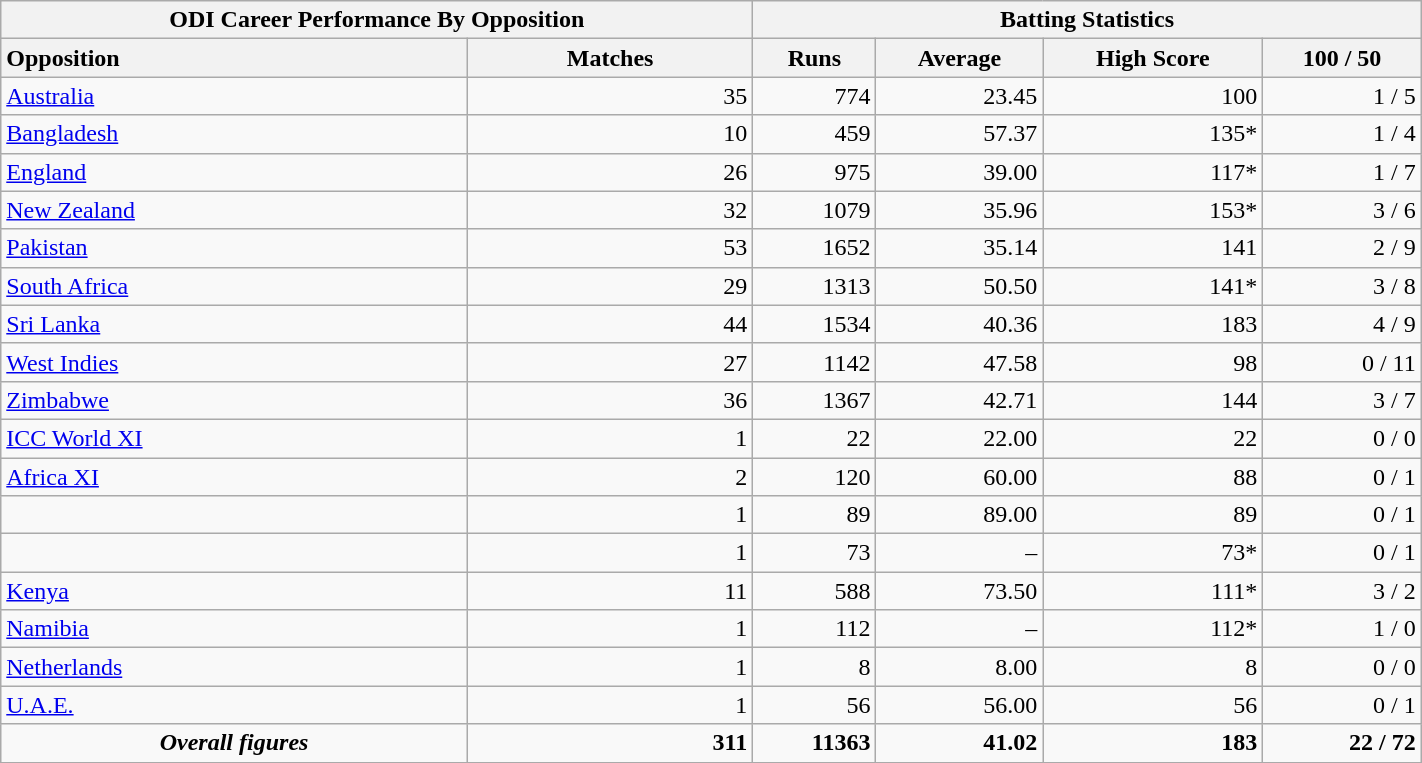<table class="wikitable"  style="margin:1em auto 1em auto; width:75%;">
<tr>
<th colspan=2>ODI Career Performance By Opposition</th>
<th colspan=4>Batting Statistics</th>
</tr>
<tr>
<th style="text-align:left;">Opposition</th>
<th>Matches</th>
<th>Runs</th>
<th>Average</th>
<th>High Score</th>
<th>100 / 50</th>
</tr>
<tr style="text-align:right;">
<td style="text-align:left;"> <a href='#'>Australia</a></td>
<td>35</td>
<td>774</td>
<td>23.45</td>
<td>100</td>
<td>1 / 5</td>
</tr>
<tr style="text-align:right;">
<td style="text-align:left;"> <a href='#'>Bangladesh</a></td>
<td>10</td>
<td>459</td>
<td>57.37</td>
<td>135*</td>
<td>1 / 4</td>
</tr>
<tr style="text-align:right;">
<td style="text-align:left;"> <a href='#'>England</a></td>
<td>26</td>
<td>975</td>
<td>39.00</td>
<td>117*</td>
<td>1 / 7</td>
</tr>
<tr style="text-align:right;">
<td style="text-align:left;"> <a href='#'>New Zealand</a></td>
<td>32</td>
<td>1079</td>
<td>35.96</td>
<td>153*</td>
<td>3 / 6</td>
</tr>
<tr style="text-align:right;">
<td style="text-align:left;"> <a href='#'>Pakistan</a></td>
<td>53</td>
<td>1652</td>
<td>35.14</td>
<td>141</td>
<td>2 / 9</td>
</tr>
<tr style="text-align:right;">
<td style="text-align:left;"> <a href='#'>South Africa</a></td>
<td>29</td>
<td>1313</td>
<td>50.50</td>
<td>141*</td>
<td>3 / 8</td>
</tr>
<tr style="text-align:right;">
<td style="text-align:left;"> <a href='#'>Sri Lanka</a></td>
<td>44</td>
<td>1534</td>
<td>40.36</td>
<td>183</td>
<td>4 / 9</td>
</tr>
<tr style="text-align:right;">
<td style="text-align:left;"> <a href='#'>West Indies</a></td>
<td>27</td>
<td>1142</td>
<td>47.58</td>
<td>98</td>
<td>0 / 11</td>
</tr>
<tr style="text-align:right;">
<td style="text-align:left;"> <a href='#'>Zimbabwe</a></td>
<td>36</td>
<td>1367</td>
<td>42.71</td>
<td>144</td>
<td>3 / 7</td>
</tr>
<tr style="text-align:right;">
<td style="text-align:left;"><a href='#'>ICC World XI</a></td>
<td>1</td>
<td>22</td>
<td>22.00</td>
<td>22</td>
<td>0 / 0</td>
</tr>
<tr style="text-align:right;">
<td style="text-align:left;"><a href='#'>Africa XI</a></td>
<td>2</td>
<td>120</td>
<td>60.00</td>
<td>88</td>
<td>0 / 1</td>
</tr>
<tr style="text-align:right;">
<td style="text-align:left;"></td>
<td>1</td>
<td>89</td>
<td>89.00</td>
<td>89</td>
<td>0 / 1</td>
</tr>
<tr style="text-align:right;">
<td style="text-align:left;"></td>
<td>1</td>
<td>73</td>
<td>–</td>
<td>73*</td>
<td>0 / 1</td>
</tr>
<tr style="text-align:right;">
<td style="text-align:left;"> <a href='#'>Kenya</a></td>
<td>11</td>
<td>588</td>
<td>73.50</td>
<td>111*</td>
<td>3 / 2</td>
</tr>
<tr style="text-align:right;">
<td style="text-align:left;"> <a href='#'>Namibia</a></td>
<td>1</td>
<td>112</td>
<td>–</td>
<td>112*</td>
<td>1 / 0</td>
</tr>
<tr style="text-align:right;">
<td style="text-align:left;"> <a href='#'>Netherlands</a></td>
<td>1</td>
<td>8</td>
<td>8.00</td>
<td>8</td>
<td>0 / 0</td>
</tr>
<tr style="text-align:right;">
<td style="text-align:left;"> <a href='#'>U.A.E.</a></td>
<td>1</td>
<td>56</td>
<td>56.00</td>
<td>56</td>
<td>0 / 1</td>
</tr>
<tr style="text-align:right;">
<td style="text-align:center;"><strong><em>Overall figures</em></strong></td>
<td><strong>311</strong></td>
<td><strong>11363</strong></td>
<td><strong>41.02</strong></td>
<td><strong>183</strong></td>
<td><strong>22 / 72</strong></td>
</tr>
</table>
